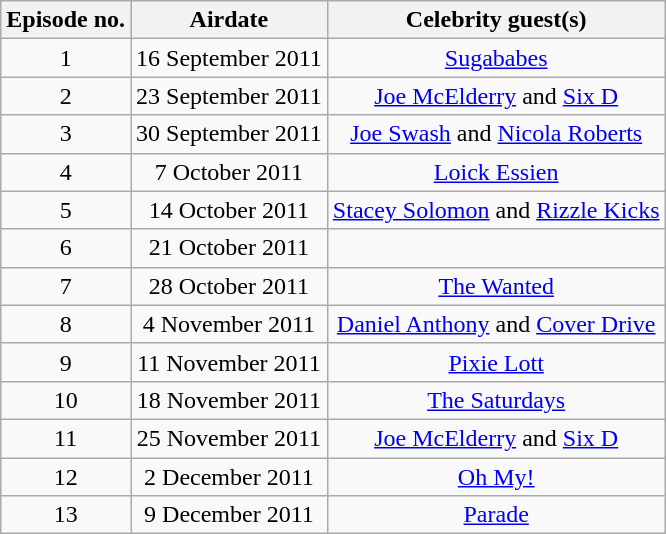<table class="wikitable" style="text-align: center;">
<tr>
<th scope="col">Episode no.</th>
<th scope="col">Airdate</th>
<th scope="col">Celebrity guest(s)</th>
</tr>
<tr>
<td>1</td>
<td>16 September 2011</td>
<td><a href='#'>Sugababes</a></td>
</tr>
<tr>
<td>2</td>
<td>23 September 2011</td>
<td><a href='#'>Joe McElderry</a> and <a href='#'>Six D</a></td>
</tr>
<tr>
<td>3</td>
<td>30 September 2011</td>
<td><a href='#'>Joe Swash</a> and <a href='#'>Nicola Roberts</a></td>
</tr>
<tr>
<td>4</td>
<td>7 October 2011</td>
<td><a href='#'>Loick Essien</a></td>
</tr>
<tr>
<td>5</td>
<td>14 October 2011</td>
<td><a href='#'>Stacey Solomon</a> and <a href='#'>Rizzle Kicks</a></td>
</tr>
<tr>
<td>6</td>
<td>21 October 2011</td>
<td></td>
</tr>
<tr>
<td>7</td>
<td>28 October 2011</td>
<td><a href='#'>The Wanted</a></td>
</tr>
<tr>
<td>8</td>
<td>4 November 2011</td>
<td><a href='#'>Daniel Anthony</a> and <a href='#'>Cover Drive</a></td>
</tr>
<tr>
<td>9</td>
<td>11 November 2011</td>
<td><a href='#'>Pixie Lott</a></td>
</tr>
<tr>
<td>10</td>
<td>18 November 2011</td>
<td><a href='#'>The Saturdays</a></td>
</tr>
<tr>
<td>11</td>
<td>25 November 2011</td>
<td><a href='#'>Joe McElderry</a> and <a href='#'>Six D</a></td>
</tr>
<tr>
<td>12</td>
<td>2 December 2011</td>
<td><a href='#'>Oh My!</a></td>
</tr>
<tr>
<td>13</td>
<td>9 December 2011</td>
<td><a href='#'>Parade</a></td>
</tr>
</table>
